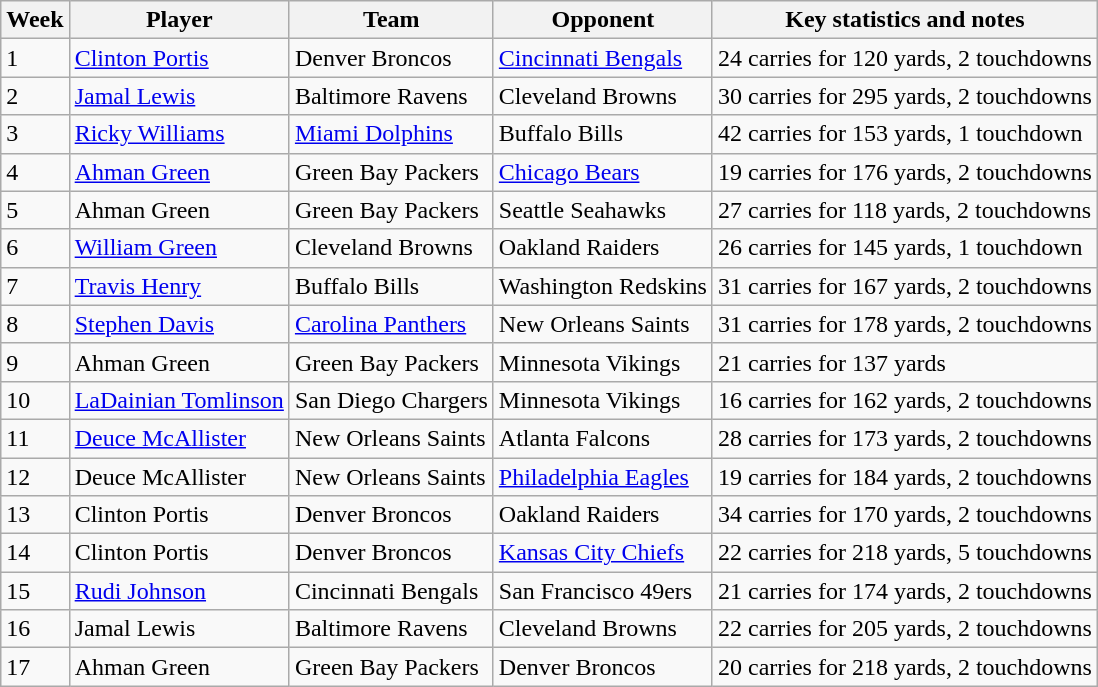<table class="wikitable">
<tr>
<th>Week</th>
<th>Player</th>
<th>Team</th>
<th>Opponent</th>
<th>Key statistics and notes</th>
</tr>
<tr>
<td>1</td>
<td><a href='#'>Clinton Portis</a></td>
<td>Denver Broncos</td>
<td><a href='#'>Cincinnati Bengals</a></td>
<td>24 carries for 120 yards, 2 touchdowns</td>
</tr>
<tr>
<td>2</td>
<td><a href='#'>Jamal Lewis</a></td>
<td>Baltimore Ravens</td>
<td>Cleveland Browns</td>
<td>30 carries for 295 yards, 2 touchdowns</td>
</tr>
<tr>
<td>3</td>
<td><a href='#'>Ricky Williams</a></td>
<td><a href='#'>Miami Dolphins</a></td>
<td>Buffalo Bills</td>
<td>42 carries for 153 yards, 1 touchdown</td>
</tr>
<tr>
<td>4</td>
<td><a href='#'>Ahman Green</a></td>
<td>Green Bay Packers</td>
<td><a href='#'>Chicago Bears</a></td>
<td>19 carries for 176 yards, 2 touchdowns</td>
</tr>
<tr>
<td>5</td>
<td>Ahman Green</td>
<td>Green Bay Packers</td>
<td>Seattle Seahawks</td>
<td>27 carries for 118 yards, 2 touchdowns</td>
</tr>
<tr>
<td>6</td>
<td><a href='#'>William Green</a></td>
<td>Cleveland Browns</td>
<td>Oakland Raiders</td>
<td>26 carries for 145 yards, 1 touchdown</td>
</tr>
<tr>
<td>7</td>
<td><a href='#'>Travis Henry</a></td>
<td>Buffalo Bills</td>
<td>Washington Redskins</td>
<td>31 carries for 167 yards, 2 touchdowns</td>
</tr>
<tr>
<td>8</td>
<td><a href='#'>Stephen Davis</a></td>
<td><a href='#'>Carolina Panthers</a></td>
<td>New Orleans Saints</td>
<td>31 carries for 178 yards, 2 touchdowns</td>
</tr>
<tr>
<td>9</td>
<td>Ahman Green</td>
<td>Green Bay Packers</td>
<td>Minnesota Vikings</td>
<td>21 carries for 137 yards</td>
</tr>
<tr>
<td>10</td>
<td><a href='#'>LaDainian Tomlinson</a></td>
<td>San Diego Chargers</td>
<td>Minnesota Vikings</td>
<td>16 carries for 162 yards, 2 touchdowns</td>
</tr>
<tr>
<td>11</td>
<td><a href='#'>Deuce McAllister</a></td>
<td>New Orleans Saints</td>
<td>Atlanta Falcons</td>
<td>28 carries for 173 yards, 2 touchdowns</td>
</tr>
<tr>
<td>12</td>
<td>Deuce McAllister</td>
<td>New Orleans Saints</td>
<td><a href='#'>Philadelphia Eagles</a></td>
<td>19 carries for 184 yards, 2 touchdowns</td>
</tr>
<tr>
<td>13</td>
<td>Clinton Portis</td>
<td>Denver Broncos</td>
<td>Oakland Raiders</td>
<td>34 carries for 170 yards, 2 touchdowns</td>
</tr>
<tr>
<td>14</td>
<td>Clinton Portis</td>
<td>Denver Broncos</td>
<td><a href='#'>Kansas City Chiefs</a></td>
<td>22 carries for 218 yards, 5 touchdowns</td>
</tr>
<tr>
<td>15</td>
<td><a href='#'>Rudi Johnson</a></td>
<td>Cincinnati Bengals</td>
<td>San Francisco 49ers</td>
<td>21 carries for 174 yards, 2 touchdowns</td>
</tr>
<tr>
<td>16</td>
<td>Jamal Lewis</td>
<td>Baltimore Ravens</td>
<td>Cleveland Browns</td>
<td>22 carries for 205 yards, 2 touchdowns</td>
</tr>
<tr>
<td>17</td>
<td>Ahman Green</td>
<td>Green Bay Packers</td>
<td>Denver Broncos</td>
<td>20 carries for 218 yards, 2 touchdowns</td>
</tr>
</table>
